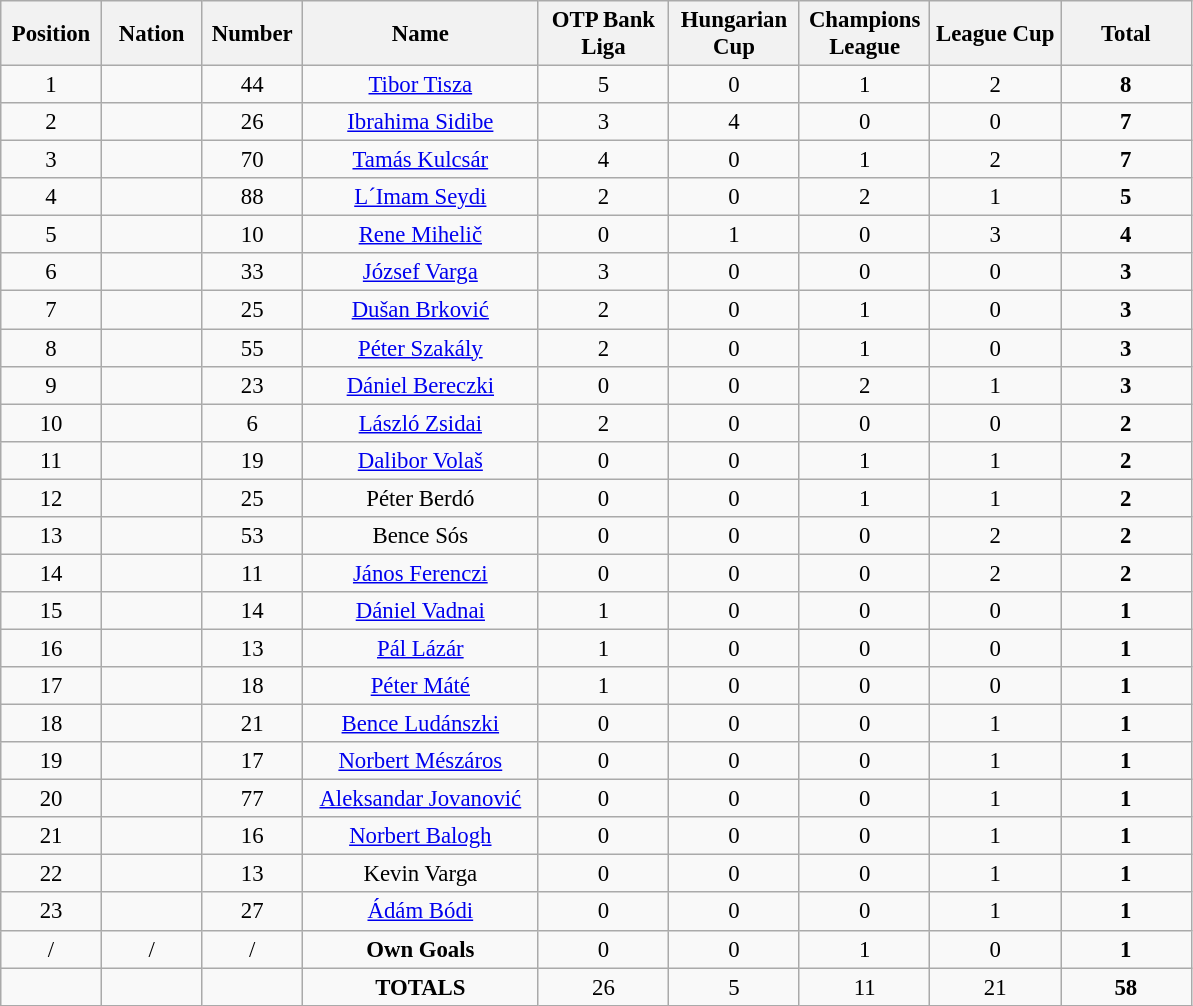<table class="wikitable" style="font-size: 95%; text-align: center;">
<tr>
<th width=60>Position</th>
<th width=60>Nation</th>
<th width=60>Number</th>
<th width=150>Name</th>
<th width=80>OTP Bank Liga</th>
<th width=80>Hungarian Cup</th>
<th width=80>Champions League</th>
<th width=80>League Cup</th>
<th width=80>Total</th>
</tr>
<tr>
<td>1</td>
<td></td>
<td>44</td>
<td><a href='#'>Tibor Tisza</a></td>
<td>5</td>
<td>0</td>
<td>1</td>
<td>2</td>
<td><strong>8</strong></td>
</tr>
<tr>
<td>2</td>
<td></td>
<td>26</td>
<td><a href='#'>Ibrahima Sidibe</a></td>
<td>3</td>
<td>4</td>
<td>0</td>
<td>0</td>
<td><strong>7</strong></td>
</tr>
<tr>
<td>3</td>
<td></td>
<td>70</td>
<td><a href='#'>Tamás Kulcsár</a></td>
<td>4</td>
<td>0</td>
<td>1</td>
<td>2</td>
<td><strong>7</strong></td>
</tr>
<tr>
<td>4</td>
<td></td>
<td>88</td>
<td><a href='#'>L´Imam Seydi</a></td>
<td>2</td>
<td>0</td>
<td>2</td>
<td>1</td>
<td><strong>5</strong></td>
</tr>
<tr>
<td>5</td>
<td></td>
<td>10</td>
<td><a href='#'>Rene Mihelič</a></td>
<td>0</td>
<td>1</td>
<td>0</td>
<td>3</td>
<td><strong>4</strong></td>
</tr>
<tr>
<td>6</td>
<td></td>
<td>33</td>
<td><a href='#'>József Varga</a></td>
<td>3</td>
<td>0</td>
<td>0</td>
<td>0</td>
<td><strong>3</strong></td>
</tr>
<tr>
<td>7</td>
<td></td>
<td>25</td>
<td><a href='#'>Dušan Brković</a></td>
<td>2</td>
<td>0</td>
<td>1</td>
<td>0</td>
<td><strong>3</strong></td>
</tr>
<tr>
<td>8</td>
<td></td>
<td>55</td>
<td><a href='#'>Péter Szakály</a></td>
<td>2</td>
<td>0</td>
<td>1</td>
<td>0</td>
<td><strong>3</strong></td>
</tr>
<tr>
<td>9</td>
<td></td>
<td>23</td>
<td><a href='#'>Dániel Bereczki</a></td>
<td>0</td>
<td>0</td>
<td>2</td>
<td>1</td>
<td><strong>3</strong></td>
</tr>
<tr>
<td>10</td>
<td></td>
<td>6</td>
<td><a href='#'>László Zsidai</a></td>
<td>2</td>
<td>0</td>
<td>0</td>
<td>0</td>
<td><strong>2</strong></td>
</tr>
<tr>
<td>11</td>
<td></td>
<td>19</td>
<td><a href='#'>Dalibor Volaš</a></td>
<td>0</td>
<td>0</td>
<td>1</td>
<td>1</td>
<td><strong>2</strong></td>
</tr>
<tr>
<td>12</td>
<td></td>
<td>25</td>
<td>Péter Berdó</td>
<td>0</td>
<td>0</td>
<td>1</td>
<td>1</td>
<td><strong>2</strong></td>
</tr>
<tr>
<td>13</td>
<td></td>
<td>53</td>
<td>Bence Sós</td>
<td>0</td>
<td>0</td>
<td>0</td>
<td>2</td>
<td><strong>2</strong></td>
</tr>
<tr>
<td>14</td>
<td></td>
<td>11</td>
<td><a href='#'>János Ferenczi</a></td>
<td>0</td>
<td>0</td>
<td>0</td>
<td>2</td>
<td><strong>2</strong></td>
</tr>
<tr>
<td>15</td>
<td></td>
<td>14</td>
<td><a href='#'>Dániel Vadnai</a></td>
<td>1</td>
<td>0</td>
<td>0</td>
<td>0</td>
<td><strong>1</strong></td>
</tr>
<tr>
<td>16</td>
<td></td>
<td>13</td>
<td><a href='#'>Pál Lázár</a></td>
<td>1</td>
<td>0</td>
<td>0</td>
<td>0</td>
<td><strong>1</strong></td>
</tr>
<tr>
<td>17</td>
<td></td>
<td>18</td>
<td><a href='#'>Péter Máté</a></td>
<td>1</td>
<td>0</td>
<td>0</td>
<td>0</td>
<td><strong>1</strong></td>
</tr>
<tr>
<td>18</td>
<td></td>
<td>21</td>
<td><a href='#'>Bence Ludánszki</a></td>
<td>0</td>
<td>0</td>
<td>0</td>
<td>1</td>
<td><strong>1</strong></td>
</tr>
<tr>
<td>19</td>
<td></td>
<td>17</td>
<td><a href='#'>Norbert Mészáros</a></td>
<td>0</td>
<td>0</td>
<td>0</td>
<td>1</td>
<td><strong>1</strong></td>
</tr>
<tr>
<td>20</td>
<td></td>
<td>77</td>
<td><a href='#'>Aleksandar Jovanović</a></td>
<td>0</td>
<td>0</td>
<td>0</td>
<td>1</td>
<td><strong>1</strong></td>
</tr>
<tr>
<td>21</td>
<td></td>
<td>16</td>
<td><a href='#'>Norbert Balogh</a></td>
<td>0</td>
<td>0</td>
<td>0</td>
<td>1</td>
<td><strong>1</strong></td>
</tr>
<tr>
<td>22</td>
<td></td>
<td>13</td>
<td>Kevin Varga</td>
<td>0</td>
<td>0</td>
<td>0</td>
<td>1</td>
<td><strong>1</strong></td>
</tr>
<tr>
<td>23</td>
<td></td>
<td>27</td>
<td><a href='#'>Ádám Bódi</a></td>
<td>0</td>
<td>0</td>
<td>0</td>
<td>1</td>
<td><strong>1</strong></td>
</tr>
<tr>
<td>/</td>
<td>/</td>
<td>/</td>
<td><strong>Own Goals</strong></td>
<td>0</td>
<td>0</td>
<td>1</td>
<td>0</td>
<td><strong>1</strong></td>
</tr>
<tr>
<td></td>
<td></td>
<td></td>
<td><strong>TOTALS</strong></td>
<td>26</td>
<td>5</td>
<td>11</td>
<td>21</td>
<td><strong>58</strong></td>
</tr>
</table>
